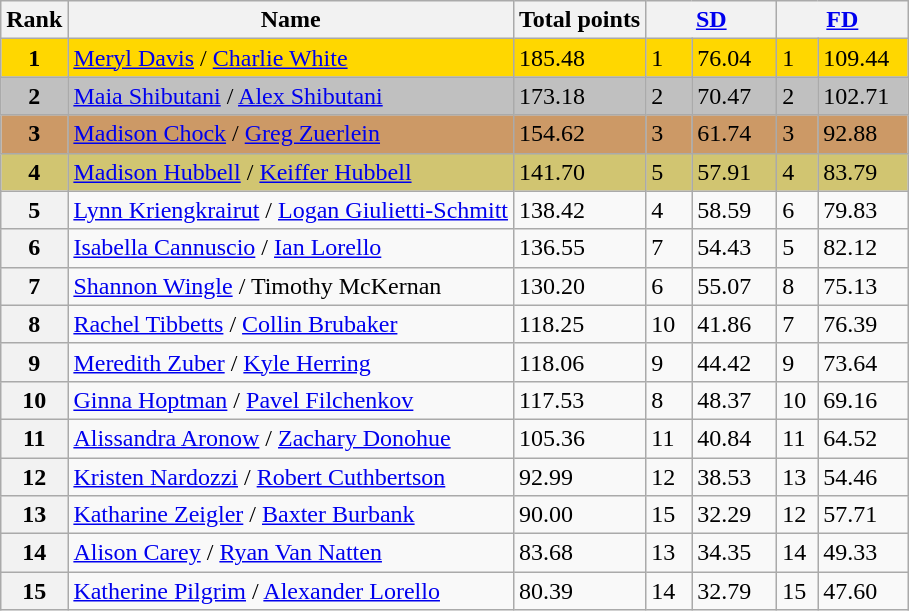<table class="wikitable sortable">
<tr>
<th>Rank</th>
<th>Name</th>
<th>Total points</th>
<th colspan="2" width="80px"><a href='#'>SD</a></th>
<th colspan="2" width="80px"><a href='#'>FD</a></th>
</tr>
<tr bgcolor="gold">
<td align="center"><strong>1</strong></td>
<td><a href='#'>Meryl Davis</a> / <a href='#'> Charlie White</a></td>
<td>185.48</td>
<td>1</td>
<td>76.04</td>
<td>1</td>
<td>109.44</td>
</tr>
<tr bgcolor="silver">
<td align="center"><strong>2</strong></td>
<td><a href='#'>Maia Shibutani</a> / <a href='#'>Alex Shibutani</a></td>
<td>173.18</td>
<td>2</td>
<td>70.47</td>
<td>2</td>
<td>102.71</td>
</tr>
<tr bgcolor="cc9966">
<td align="center"><strong>3</strong></td>
<td><a href='#'>Madison Chock</a> / <a href='#'>Greg Zuerlein</a></td>
<td>154.62</td>
<td>3</td>
<td>61.74</td>
<td>3</td>
<td>92.88</td>
</tr>
<tr bgcolor="#d1c571">
<td align="center"><strong>4</strong></td>
<td><a href='#'>Madison Hubbell</a> / <a href='#'>Keiffer Hubbell</a></td>
<td>141.70</td>
<td>5</td>
<td>57.91</td>
<td>4</td>
<td>83.79</td>
</tr>
<tr>
<th>5</th>
<td><a href='#'>Lynn Kriengkrairut</a> / <a href='#'>Logan Giulietti-Schmitt</a></td>
<td>138.42</td>
<td>4</td>
<td>58.59</td>
<td>6</td>
<td>79.83</td>
</tr>
<tr>
<th>6</th>
<td><a href='#'>Isabella Cannuscio</a> / <a href='#'>Ian Lorello</a></td>
<td>136.55</td>
<td>7</td>
<td>54.43</td>
<td>5</td>
<td>82.12</td>
</tr>
<tr>
<th>7</th>
<td><a href='#'>Shannon Wingle</a> / Timothy McKernan</td>
<td>130.20</td>
<td>6</td>
<td>55.07</td>
<td>8</td>
<td>75.13</td>
</tr>
<tr>
<th>8</th>
<td><a href='#'>Rachel Tibbetts</a> / <a href='#'>Collin Brubaker</a></td>
<td>118.25</td>
<td>10</td>
<td>41.86</td>
<td>7</td>
<td>76.39</td>
</tr>
<tr>
<th>9</th>
<td><a href='#'>Meredith Zuber</a> / <a href='#'>Kyle Herring</a></td>
<td>118.06</td>
<td>9</td>
<td>44.42</td>
<td>9</td>
<td>73.64</td>
</tr>
<tr>
<th>10</th>
<td><a href='#'>Ginna Hoptman</a> / <a href='#'>Pavel Filchenkov</a></td>
<td>117.53</td>
<td>8</td>
<td>48.37</td>
<td>10</td>
<td>69.16</td>
</tr>
<tr>
<th>11</th>
<td><a href='#'>Alissandra Aronow</a> / <a href='#'>Zachary Donohue</a></td>
<td>105.36</td>
<td>11</td>
<td>40.84</td>
<td>11</td>
<td>64.52</td>
</tr>
<tr>
<th>12</th>
<td><a href='#'>Kristen Nardozzi</a> / <a href='#'>Robert Cuthbertson</a></td>
<td>92.99</td>
<td>12</td>
<td>38.53</td>
<td>13</td>
<td>54.46</td>
</tr>
<tr>
<th>13</th>
<td><a href='#'>Katharine Zeigler</a> / <a href='#'>Baxter Burbank</a></td>
<td>90.00</td>
<td>15</td>
<td>32.29</td>
<td>12</td>
<td>57.71</td>
</tr>
<tr>
<th>14</th>
<td><a href='#'>Alison Carey</a> / <a href='#'>Ryan Van Natten</a></td>
<td>83.68</td>
<td>13</td>
<td>34.35</td>
<td>14</td>
<td>49.33</td>
</tr>
<tr>
<th>15</th>
<td><a href='#'>Katherine Pilgrim</a> / <a href='#'>Alexander Lorello</a></td>
<td>80.39</td>
<td>14</td>
<td>32.79</td>
<td>15</td>
<td>47.60</td>
</tr>
</table>
